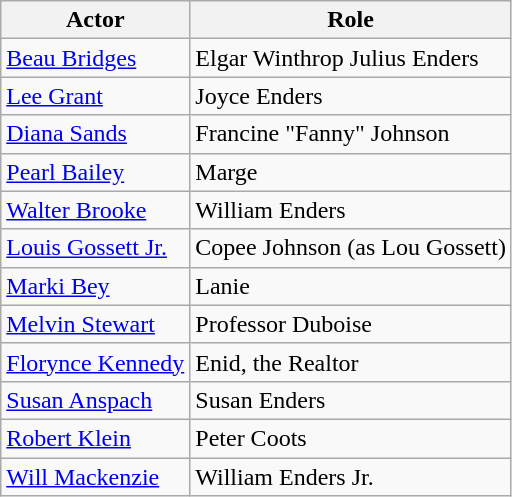<table class="wikitable">
<tr>
<th>Actor</th>
<th>Role</th>
</tr>
<tr>
<td><a href='#'>Beau Bridges</a></td>
<td>Elgar Winthrop Julius Enders</td>
</tr>
<tr>
<td><a href='#'>Lee Grant</a></td>
<td>Joyce Enders</td>
</tr>
<tr>
<td><a href='#'>Diana Sands</a></td>
<td>Francine "Fanny" Johnson</td>
</tr>
<tr>
<td><a href='#'>Pearl Bailey</a></td>
<td>Marge</td>
</tr>
<tr>
<td><a href='#'>Walter Brooke</a></td>
<td>William Enders</td>
</tr>
<tr>
<td><a href='#'>Louis Gossett Jr.</a></td>
<td>Copee Johnson (as Lou Gossett)</td>
</tr>
<tr>
<td><a href='#'>Marki Bey</a></td>
<td>Lanie</td>
</tr>
<tr>
<td><a href='#'>Melvin Stewart</a></td>
<td>Professor Duboise</td>
</tr>
<tr>
<td><a href='#'>Florynce Kennedy</a></td>
<td>Enid, the Realtor</td>
</tr>
<tr>
<td><a href='#'>Susan Anspach</a></td>
<td>Susan Enders</td>
</tr>
<tr>
<td><a href='#'>Robert Klein</a></td>
<td>Peter Coots</td>
</tr>
<tr>
<td><a href='#'>Will Mackenzie</a></td>
<td>William Enders Jr.</td>
</tr>
</table>
